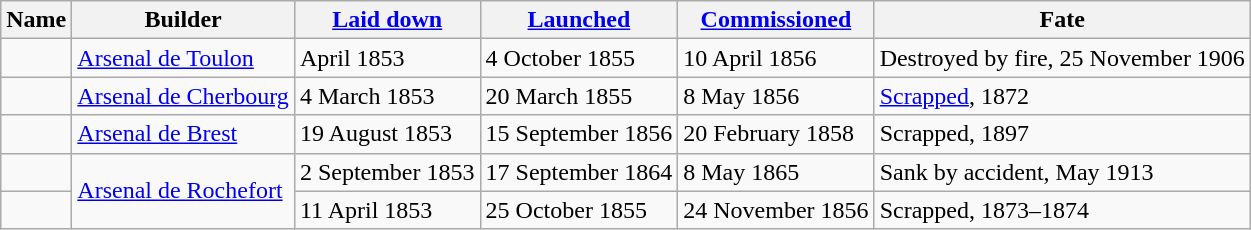<table class="wikitable">
<tr>
<th>Name</th>
<th>Builder</th>
<th><a href='#'>Laid down</a></th>
<th><a href='#'>Launched</a></th>
<th><a href='#'>Commissioned</a></th>
<th>Fate</th>
</tr>
<tr>
<td></td>
<td><a href='#'>Arsenal de Toulon</a></td>
<td>April 1853</td>
<td>4 October 1855</td>
<td>10 April 1856</td>
<td>Destroyed by fire, 25 November 1906</td>
</tr>
<tr>
<td></td>
<td><a href='#'>Arsenal de Cherbourg</a></td>
<td>4 March 1853</td>
<td>20 March 1855</td>
<td>8 May 1856</td>
<td><a href='#'>Scrapped</a>, 1872</td>
</tr>
<tr>
<td></td>
<td><a href='#'>Arsenal de Brest</a></td>
<td>19 August 1853</td>
<td>15 September 1856</td>
<td>20 February 1858</td>
<td>Scrapped, 1897</td>
</tr>
<tr>
<td></td>
<td rowspan=2><a href='#'>Arsenal de Rochefort</a></td>
<td>2 September 1853</td>
<td>17 September 1864</td>
<td>8 May 1865</td>
<td>Sank by accident, May 1913</td>
</tr>
<tr>
<td></td>
<td>11 April 1853</td>
<td>25 October 1855</td>
<td>24 November 1856</td>
<td>Scrapped, 1873–1874</td>
</tr>
</table>
